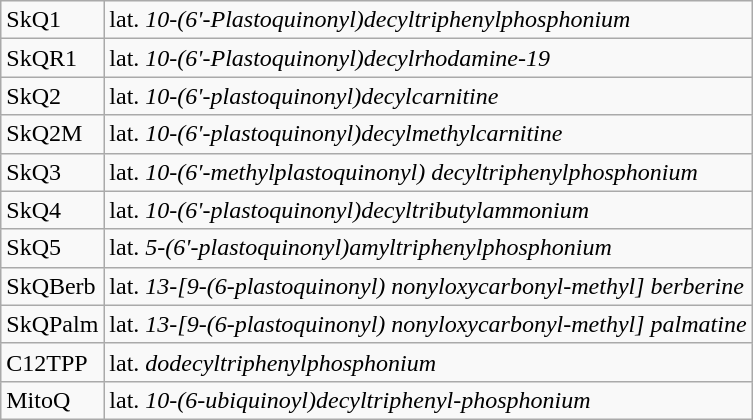<table class="wikitable">
<tr>
<td>SkQ1</td>
<td>lat. <em>10-(6'-Plastoquinonyl)decyltriphenylphosphonium</em></td>
</tr>
<tr>
<td>SkQR1</td>
<td>lat. <em>10-(6'-Plastoquinonyl)decylrhodamine-19</em></td>
</tr>
<tr>
<td>SkQ2</td>
<td>lat. <em>10-(6'-plastoquinonyl)decylcarnitine</em></td>
</tr>
<tr>
<td>SkQ2M</td>
<td>lat. <em>10-(6'-plastoquinonyl)decylmethylcarnitine</em></td>
</tr>
<tr>
<td>SkQ3</td>
<td>lat. <em>10-(6′-methylplastoquinonyl)  decyltriphenylphosphonium</em></td>
</tr>
<tr>
<td>SkQ4</td>
<td>lat. <em>10-(6'-plastoquinonyl)decyltributylammonium</em></td>
</tr>
<tr>
<td>SkQ5</td>
<td>lat. <em>5-(6'-plastoquinonyl)amyltriphenylphosphonium</em></td>
</tr>
<tr>
<td>SkQBerb</td>
<td>lat. <em>13-[9-(6-plastoquinonyl) nonyloxycarbonyl-methyl]  berberine</em></td>
</tr>
<tr>
<td>SkQPalm</td>
<td>lat. <em>13-[9-(6-plastoquinonyl) nonyloxycarbonyl-methyl]  palmatine</em></td>
</tr>
<tr>
<td>C12TPP</td>
<td>lat. <em>dodecyltriphenylphosphonium</em></td>
</tr>
<tr>
<td>MitoQ</td>
<td>lat. <em>10-(6-ubiquinoyl)decyltriphenyl-phosphonium</em></td>
</tr>
</table>
